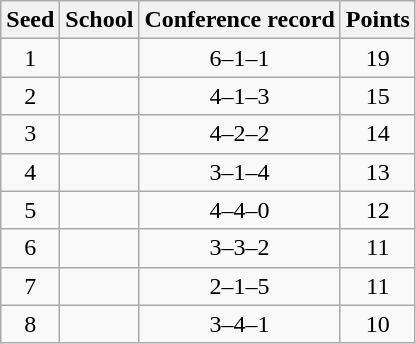<table class="wikitable" style="text-align:center">
<tr>
<th>Seed</th>
<th>School</th>
<th>Conference record</th>
<th>Points</th>
</tr>
<tr>
<td>1</td>
<td></td>
<td>6–1–1</td>
<td>19</td>
</tr>
<tr>
<td>2</td>
<td></td>
<td>4–1–3</td>
<td>15</td>
</tr>
<tr>
<td>3</td>
<td></td>
<td>4–2–2</td>
<td>14</td>
</tr>
<tr>
<td>4</td>
<td></td>
<td>3–1–4</td>
<td>13</td>
</tr>
<tr>
<td>5</td>
<td></td>
<td>4–4–0</td>
<td>12</td>
</tr>
<tr>
<td>6</td>
<td></td>
<td>3–3–2</td>
<td>11</td>
</tr>
<tr>
<td>7</td>
<td></td>
<td>2–1–5</td>
<td>11</td>
</tr>
<tr>
<td>8</td>
<td></td>
<td>3–4–1</td>
<td>10</td>
</tr>
</table>
